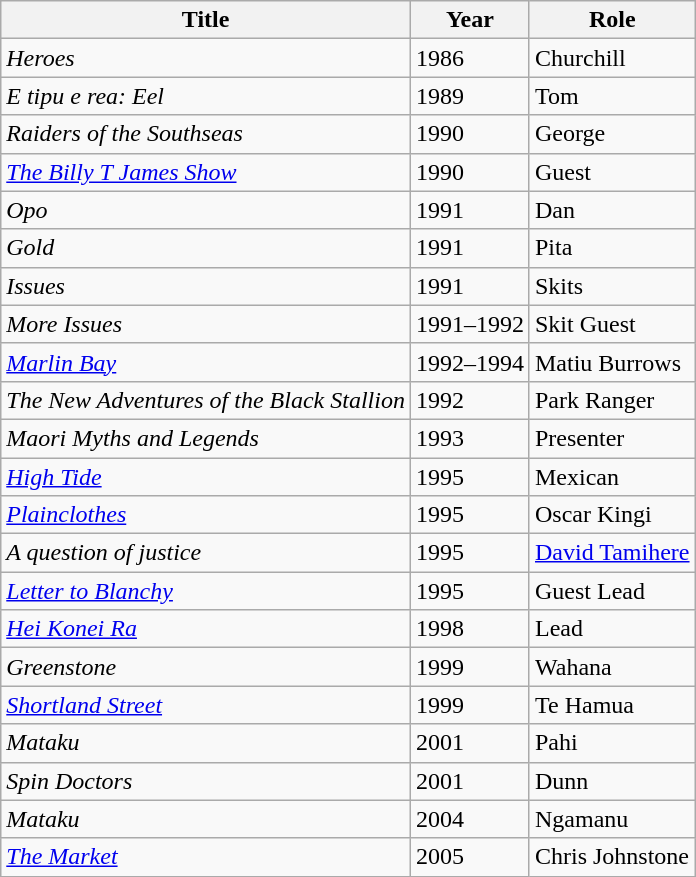<table class="wikitable">
<tr>
<th>Title</th>
<th>Year</th>
<th>Role</th>
</tr>
<tr>
<td><em>Heroes</em></td>
<td>1986</td>
<td>Churchill</td>
</tr>
<tr>
<td><em>E tipu e rea: Eel</em></td>
<td>1989</td>
<td>Tom</td>
</tr>
<tr>
<td><em>Raiders of the Southseas</em></td>
<td>1990</td>
<td>George</td>
</tr>
<tr>
<td><em><a href='#'>The Billy T James Show</a></em></td>
<td>1990</td>
<td>Guest</td>
</tr>
<tr>
<td><em>Opo</em></td>
<td>1991</td>
<td>Dan</td>
</tr>
<tr>
<td><em>Gold</em></td>
<td>1991</td>
<td>Pita</td>
</tr>
<tr>
<td><em>Issues</em></td>
<td>1991</td>
<td>Skits</td>
</tr>
<tr>
<td><em>More Issues</em></td>
<td>1991–1992</td>
<td>Skit Guest</td>
</tr>
<tr>
<td><em><a href='#'>Marlin Bay</a></em></td>
<td>1992–1994</td>
<td>Matiu Burrows</td>
</tr>
<tr>
<td><em>The New Adventures of the Black Stallion</em></td>
<td>1992</td>
<td>Park Ranger</td>
</tr>
<tr>
<td><em>Maori Myths and Legends</em></td>
<td>1993</td>
<td>Presenter</td>
</tr>
<tr>
<td><em><a href='#'>High Tide</a></em></td>
<td>1995</td>
<td>Mexican</td>
</tr>
<tr>
<td><em><a href='#'>Plainclothes</a></em></td>
<td>1995</td>
<td>Oscar Kingi</td>
</tr>
<tr>
<td><em>A question of justice</em></td>
<td>1995</td>
<td><a href='#'>David Tamihere</a></td>
</tr>
<tr>
<td><em><a href='#'>Letter to Blanchy</a></em></td>
<td>1995</td>
<td>Guest Lead</td>
</tr>
<tr>
<td><em><a href='#'>Hei Konei Ra</a></em></td>
<td>1998</td>
<td>Lead</td>
</tr>
<tr>
<td><em>Greenstone</em></td>
<td>1999</td>
<td>Wahana</td>
</tr>
<tr>
<td><em><a href='#'>Shortland Street</a></em></td>
<td>1999</td>
<td>Te Hamua</td>
</tr>
<tr>
<td><em>Mataku</em></td>
<td>2001</td>
<td>Pahi</td>
</tr>
<tr>
<td><em>Spin Doctors</em></td>
<td>2001</td>
<td>Dunn</td>
</tr>
<tr>
<td><em>Mataku</em></td>
<td>2004</td>
<td>Ngamanu</td>
</tr>
<tr>
<td><em><a href='#'>The Market</a></em></td>
<td>2005</td>
<td>Chris Johnstone</td>
</tr>
</table>
